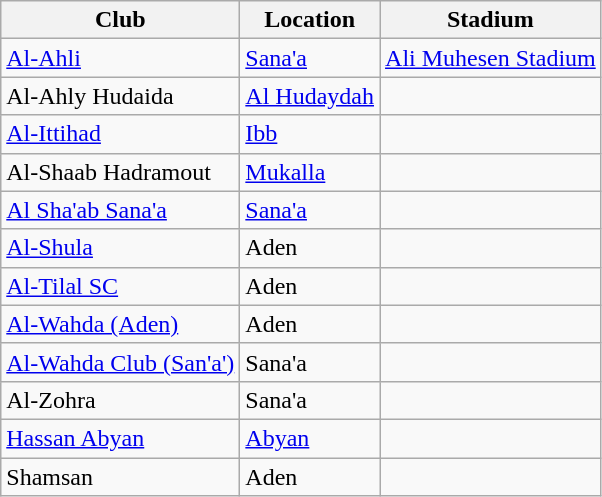<table class="wikitable sortable">
<tr>
<th>Club</th>
<th>Location</th>
<th>Stadium</th>
</tr>
<tr>
<td><a href='#'>Al-Ahli</a></td>
<td><a href='#'>Sana'a</a></td>
<td><a href='#'>Ali Muhesen Stadium</a></td>
</tr>
<tr>
<td>Al-Ahly Hudaida</td>
<td><a href='#'>Al Hudaydah</a></td>
<td></td>
</tr>
<tr>
<td><a href='#'>Al-Ittihad</a></td>
<td><a href='#'>Ibb</a></td>
<td></td>
</tr>
<tr>
<td>Al-Shaab Hadramout</td>
<td><a href='#'>Mukalla</a></td>
<td></td>
</tr>
<tr>
<td><a href='#'>Al Sha'ab Sana'a</a></td>
<td><a href='#'>Sana'a</a></td>
<td></td>
</tr>
<tr>
<td><a href='#'>Al-Shula</a></td>
<td>Aden</td>
<td></td>
</tr>
<tr>
<td><a href='#'>Al-Tilal SC</a></td>
<td>Aden</td>
<td></td>
</tr>
<tr>
<td><a href='#'>Al-Wahda (Aden)</a></td>
<td>Aden</td>
<td></td>
</tr>
<tr>
<td><a href='#'>Al-Wahda Club (San'a')</a></td>
<td>Sana'a</td>
<td></td>
</tr>
<tr>
<td>Al-Zohra</td>
<td>Sana'a</td>
<td></td>
</tr>
<tr>
<td><a href='#'>Hassan Abyan</a></td>
<td><a href='#'>Abyan</a></td>
<td></td>
</tr>
<tr>
<td>Shamsan</td>
<td>Aden</td>
<td></td>
</tr>
</table>
